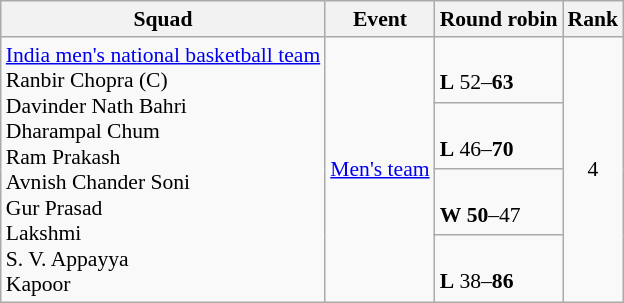<table class="wikitable" style="font-size:90%">
<tr>
<th>Squad</th>
<th>Event</th>
<th>Round robin</th>
<th>Rank</th>
</tr>
<tr>
<td rowspan=4><a href='#'>India men's national basketball team</a><br>Ranbir Chopra (C)<br>Davinder Nath Bahri<br>Dharampal Chum<br>Ram Prakash<br>Avnish Chander Soni<br>Gur Prasad<br>Lakshmi<br>S. V. Appayya<br>Kapoor</td>
<td rowspan=4><a href='#'>Men's team</a></td>
<td><br><strong>L</strong> 52–<strong>63</strong></td>
<td rowspan="4" style="text-align:center;">4</td>
</tr>
<tr>
<td><br><strong>L</strong> 46–<strong>70</strong></td>
</tr>
<tr>
<td><br><strong>W</strong> <strong>50</strong>–47</td>
</tr>
<tr>
<td><br><strong>L</strong> 38–<strong>86</strong></td>
</tr>
</table>
